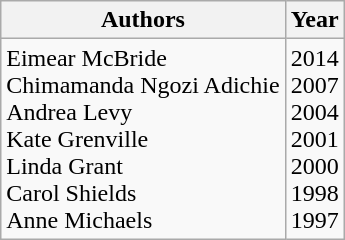<table class="wikitable">
<tr>
<th>Authors</th>
<th>Year</th>
</tr>
<tr>
<td>Eimear McBride<br>Chimamanda Ngozi Adichie<br>Andrea Levy<br>Kate Grenville<br>Linda Grant<br>Carol Shields<br>Anne Michaels</td>
<td>2014<br>2007<br>2004<br>2001<br>2000<br>1998<br>1997</td>
</tr>
</table>
